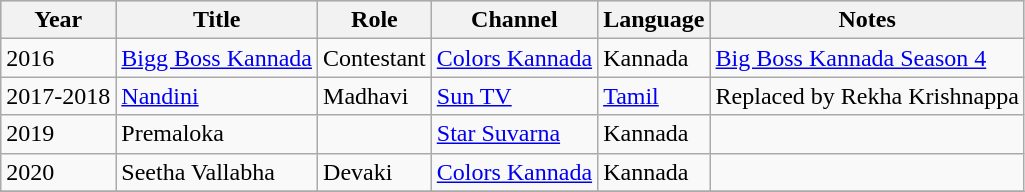<table class="wikitable">
<tr style="background:#ccc; text-align:center;">
<th>Year</th>
<th>Title</th>
<th>Role</th>
<th>Channel</th>
<th>Language</th>
<th>Notes</th>
</tr>
<tr>
<td>2016</td>
<td><a href='#'>Bigg Boss Kannada</a></td>
<td>Contestant</td>
<td><a href='#'>Colors Kannada</a></td>
<td>Kannada</td>
<td><a href='#'> Big Boss Kannada Season 4</a></td>
</tr>
<tr>
<td>2017-2018</td>
<td><a href='#'>Nandini</a></td>
<td>Madhavi</td>
<td><a href='#'>Sun TV</a></td>
<td><a href='#'>Tamil</a></td>
<td>Replaced by Rekha Krishnappa</td>
</tr>
<tr>
<td>2019</td>
<td>Premaloka</td>
<td></td>
<td><a href='#'>Star Suvarna</a></td>
<td>Kannada</td>
<td></td>
</tr>
<tr>
<td>2020</td>
<td>Seetha Vallabha</td>
<td>Devaki</td>
<td><a href='#'>Colors Kannada</a></td>
<td>Kannada</td>
<td></td>
</tr>
<tr>
</tr>
</table>
